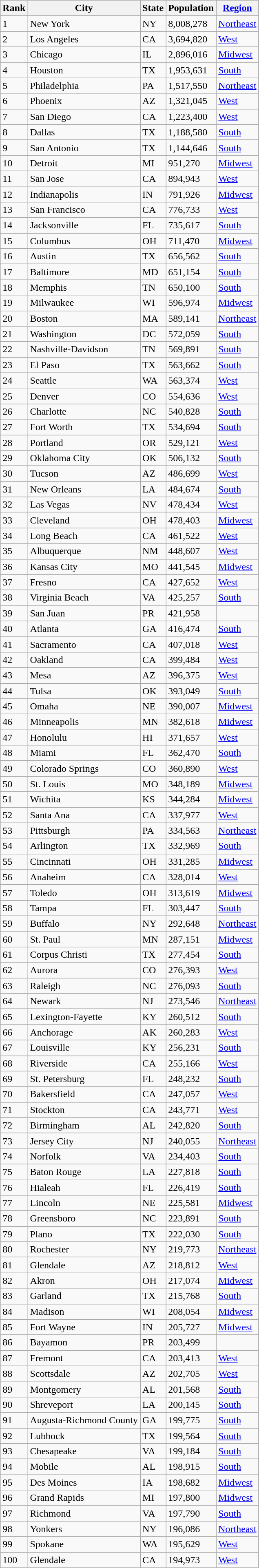<table class="wikitable sortable">
<tr>
<th>Rank</th>
<th>City</th>
<th>State</th>
<th>Population</th>
<th><a href='#'>Region</a></th>
</tr>
<tr>
<td>1</td>
<td>New York</td>
<td>NY</td>
<td>8,008,278</td>
<td><a href='#'>Northeast</a></td>
</tr>
<tr>
<td>2</td>
<td>Los Angeles</td>
<td>CA</td>
<td>3,694,820</td>
<td><a href='#'>West</a></td>
</tr>
<tr>
<td>3</td>
<td>Chicago</td>
<td>IL</td>
<td>2,896,016</td>
<td><a href='#'>Midwest</a></td>
</tr>
<tr>
<td>4</td>
<td>Houston</td>
<td>TX</td>
<td>1,953,631</td>
<td><a href='#'>South</a></td>
</tr>
<tr>
<td>5</td>
<td>Philadelphia</td>
<td>PA</td>
<td>1,517,550</td>
<td><a href='#'>Northeast</a></td>
</tr>
<tr>
<td>6</td>
<td>Phoenix</td>
<td>AZ</td>
<td>1,321,045</td>
<td><a href='#'>West</a></td>
</tr>
<tr>
<td>7</td>
<td>San Diego</td>
<td>CA</td>
<td>1,223,400</td>
<td><a href='#'>West</a></td>
</tr>
<tr>
<td>8</td>
<td>Dallas</td>
<td>TX</td>
<td>1,188,580</td>
<td><a href='#'>South</a></td>
</tr>
<tr>
<td>9</td>
<td>San Antonio</td>
<td>TX</td>
<td>1,144,646</td>
<td><a href='#'>South</a></td>
</tr>
<tr>
<td>10</td>
<td>Detroit</td>
<td>MI</td>
<td>951,270</td>
<td><a href='#'>Midwest</a></td>
</tr>
<tr>
<td>11</td>
<td>San Jose</td>
<td>CA</td>
<td>894,943</td>
<td><a href='#'>West</a></td>
</tr>
<tr>
<td>12</td>
<td>Indianapolis</td>
<td>IN</td>
<td>791,926</td>
<td><a href='#'>Midwest</a></td>
</tr>
<tr>
<td>13</td>
<td>San Francisco</td>
<td>CA</td>
<td>776,733</td>
<td><a href='#'>West</a></td>
</tr>
<tr>
<td>14</td>
<td>Jacksonville</td>
<td>FL</td>
<td>735,617</td>
<td><a href='#'>South</a></td>
</tr>
<tr>
<td>15</td>
<td>Columbus</td>
<td>OH</td>
<td>711,470</td>
<td><a href='#'>Midwest</a></td>
</tr>
<tr>
<td>16</td>
<td>Austin</td>
<td>TX</td>
<td>656,562</td>
<td><a href='#'>South</a></td>
</tr>
<tr>
<td>17</td>
<td>Baltimore</td>
<td>MD</td>
<td>651,154</td>
<td><a href='#'>South</a></td>
</tr>
<tr>
<td>18</td>
<td>Memphis</td>
<td>TN</td>
<td>650,100</td>
<td><a href='#'>South</a></td>
</tr>
<tr>
<td>19</td>
<td>Milwaukee</td>
<td>WI</td>
<td>596,974</td>
<td><a href='#'>Midwest</a></td>
</tr>
<tr>
<td>20</td>
<td>Boston</td>
<td>MA</td>
<td>589,141</td>
<td><a href='#'>Northeast</a></td>
</tr>
<tr>
<td>21</td>
<td>Washington</td>
<td>DC</td>
<td>572,059</td>
<td><a href='#'>South</a></td>
</tr>
<tr>
<td>22</td>
<td>Nashville-Davidson</td>
<td>TN</td>
<td>569,891</td>
<td><a href='#'>South</a></td>
</tr>
<tr>
<td>23</td>
<td>El Paso</td>
<td>TX</td>
<td>563,662</td>
<td><a href='#'>South</a></td>
</tr>
<tr>
<td>24</td>
<td>Seattle</td>
<td>WA</td>
<td>563,374</td>
<td><a href='#'>West</a></td>
</tr>
<tr>
<td>25</td>
<td>Denver</td>
<td>CO</td>
<td>554,636</td>
<td><a href='#'>West</a></td>
</tr>
<tr>
<td>26</td>
<td>Charlotte</td>
<td>NC</td>
<td>540,828</td>
<td><a href='#'>South</a></td>
</tr>
<tr>
<td>27</td>
<td>Fort Worth</td>
<td>TX</td>
<td>534,694</td>
<td><a href='#'>South</a></td>
</tr>
<tr>
<td>28</td>
<td>Portland</td>
<td>OR</td>
<td>529,121</td>
<td><a href='#'>West</a></td>
</tr>
<tr>
<td>29</td>
<td>Oklahoma City</td>
<td>OK</td>
<td>506,132</td>
<td><a href='#'>South</a></td>
</tr>
<tr>
<td>30</td>
<td>Tucson</td>
<td>AZ</td>
<td>486,699</td>
<td><a href='#'>West</a></td>
</tr>
<tr>
<td>31</td>
<td>New Orleans</td>
<td>LA</td>
<td>484,674</td>
<td><a href='#'>South</a></td>
</tr>
<tr>
<td>32</td>
<td>Las Vegas</td>
<td>NV</td>
<td>478,434</td>
<td><a href='#'>West</a></td>
</tr>
<tr>
<td>33</td>
<td>Cleveland</td>
<td>OH</td>
<td>478,403</td>
<td><a href='#'>Midwest</a></td>
</tr>
<tr>
<td>34</td>
<td>Long Beach</td>
<td>CA</td>
<td>461,522</td>
<td><a href='#'>West</a></td>
</tr>
<tr>
<td>35</td>
<td>Albuquerque</td>
<td>NM</td>
<td>448,607</td>
<td><a href='#'>West</a></td>
</tr>
<tr>
<td>36</td>
<td>Kansas City</td>
<td>MO</td>
<td>441,545</td>
<td><a href='#'>Midwest</a></td>
</tr>
<tr>
<td>37</td>
<td>Fresno</td>
<td>CA</td>
<td>427,652</td>
<td><a href='#'>West</a></td>
</tr>
<tr>
<td>38</td>
<td>Virginia Beach</td>
<td>VA</td>
<td>425,257</td>
<td><a href='#'>South</a></td>
</tr>
<tr>
<td>39</td>
<td>San Juan</td>
<td>PR</td>
<td>421,958</td>
<td></td>
</tr>
<tr>
<td>40</td>
<td>Atlanta</td>
<td>GA</td>
<td>416,474</td>
<td><a href='#'>South</a></td>
</tr>
<tr>
<td>41</td>
<td>Sacramento</td>
<td>CA</td>
<td>407,018</td>
<td><a href='#'>West</a></td>
</tr>
<tr>
<td>42</td>
<td>Oakland</td>
<td>CA</td>
<td>399,484</td>
<td><a href='#'>West</a></td>
</tr>
<tr>
<td>43</td>
<td>Mesa</td>
<td>AZ</td>
<td>396,375</td>
<td><a href='#'>West</a></td>
</tr>
<tr>
<td>44</td>
<td>Tulsa</td>
<td>OK</td>
<td>393,049</td>
<td><a href='#'>South</a></td>
</tr>
<tr>
<td>45</td>
<td>Omaha</td>
<td>NE</td>
<td>390,007</td>
<td><a href='#'>Midwest</a></td>
</tr>
<tr>
<td>46</td>
<td>Minneapolis</td>
<td>MN</td>
<td>382,618</td>
<td><a href='#'>Midwest</a></td>
</tr>
<tr>
<td>47</td>
<td>Honolulu</td>
<td>HI</td>
<td>371,657</td>
<td><a href='#'>West</a></td>
</tr>
<tr>
<td>48</td>
<td>Miami</td>
<td>FL</td>
<td>362,470</td>
<td><a href='#'>South</a></td>
</tr>
<tr>
<td>49</td>
<td>Colorado Springs</td>
<td>CO</td>
<td>360,890</td>
<td><a href='#'>West</a></td>
</tr>
<tr>
<td>50</td>
<td>St. Louis</td>
<td>MO</td>
<td>348,189</td>
<td><a href='#'>Midwest</a></td>
</tr>
<tr>
<td>51</td>
<td>Wichita</td>
<td>KS</td>
<td>344,284</td>
<td><a href='#'>Midwest</a></td>
</tr>
<tr>
<td>52</td>
<td>Santa Ana</td>
<td>CA</td>
<td>337,977</td>
<td><a href='#'>West</a></td>
</tr>
<tr>
<td>53</td>
<td>Pittsburgh</td>
<td>PA</td>
<td>334,563</td>
<td><a href='#'>Northeast</a></td>
</tr>
<tr>
<td>54</td>
<td>Arlington</td>
<td>TX</td>
<td>332,969</td>
<td><a href='#'>South</a></td>
</tr>
<tr>
<td>55</td>
<td>Cincinnati</td>
<td>OH</td>
<td>331,285</td>
<td><a href='#'>Midwest</a></td>
</tr>
<tr>
<td>56</td>
<td>Anaheim</td>
<td>CA</td>
<td>328,014</td>
<td><a href='#'>West</a></td>
</tr>
<tr>
<td>57</td>
<td>Toledo</td>
<td>OH</td>
<td>313,619</td>
<td><a href='#'>Midwest</a></td>
</tr>
<tr>
<td>58</td>
<td>Tampa</td>
<td>FL</td>
<td>303,447</td>
<td><a href='#'>South</a></td>
</tr>
<tr>
<td>59</td>
<td>Buffalo</td>
<td>NY</td>
<td>292,648</td>
<td><a href='#'>Northeast</a></td>
</tr>
<tr>
<td>60</td>
<td>St. Paul</td>
<td>MN</td>
<td>287,151</td>
<td><a href='#'>Midwest</a></td>
</tr>
<tr>
<td>61</td>
<td>Corpus Christi</td>
<td>TX</td>
<td>277,454</td>
<td><a href='#'>South</a></td>
</tr>
<tr>
<td>62</td>
<td>Aurora</td>
<td>CO</td>
<td>276,393</td>
<td><a href='#'>West</a></td>
</tr>
<tr>
<td>63</td>
<td>Raleigh</td>
<td>NC</td>
<td>276,093</td>
<td><a href='#'>South</a></td>
</tr>
<tr>
<td>64</td>
<td>Newark</td>
<td>NJ</td>
<td>273,546</td>
<td><a href='#'>Northeast</a></td>
</tr>
<tr>
<td>65</td>
<td>Lexington-Fayette</td>
<td>KY</td>
<td>260,512</td>
<td><a href='#'>South</a></td>
</tr>
<tr>
<td>66</td>
<td>Anchorage</td>
<td>AK</td>
<td>260,283</td>
<td><a href='#'>West</a></td>
</tr>
<tr>
<td>67</td>
<td>Louisville</td>
<td>KY</td>
<td>256,231</td>
<td><a href='#'>South</a></td>
</tr>
<tr>
<td>68</td>
<td>Riverside</td>
<td>CA</td>
<td>255,166</td>
<td><a href='#'>West</a></td>
</tr>
<tr>
<td>69</td>
<td>St. Petersburg</td>
<td>FL</td>
<td>248,232</td>
<td><a href='#'>South</a></td>
</tr>
<tr>
<td>70</td>
<td>Bakersfield</td>
<td>CA</td>
<td>247,057</td>
<td><a href='#'>West</a></td>
</tr>
<tr>
<td>71</td>
<td>Stockton</td>
<td>CA</td>
<td>243,771</td>
<td><a href='#'>West</a></td>
</tr>
<tr>
<td>72</td>
<td>Birmingham</td>
<td>AL</td>
<td>242,820</td>
<td><a href='#'>South</a></td>
</tr>
<tr>
<td>73</td>
<td>Jersey City</td>
<td>NJ</td>
<td>240,055</td>
<td><a href='#'>Northeast</a></td>
</tr>
<tr>
<td>74</td>
<td>Norfolk</td>
<td>VA</td>
<td>234,403</td>
<td><a href='#'>South</a></td>
</tr>
<tr>
<td>75</td>
<td>Baton Rouge</td>
<td>LA</td>
<td>227,818</td>
<td><a href='#'>South</a></td>
</tr>
<tr>
<td>76</td>
<td>Hialeah</td>
<td>FL</td>
<td>226,419</td>
<td><a href='#'>South</a></td>
</tr>
<tr>
<td>77</td>
<td>Lincoln</td>
<td>NE</td>
<td>225,581</td>
<td><a href='#'>Midwest</a></td>
</tr>
<tr>
<td>78</td>
<td>Greensboro</td>
<td>NC</td>
<td>223,891</td>
<td><a href='#'>South</a></td>
</tr>
<tr>
<td>79</td>
<td>Plano</td>
<td>TX</td>
<td>222,030</td>
<td><a href='#'>South</a></td>
</tr>
<tr>
<td>80</td>
<td>Rochester</td>
<td>NY</td>
<td>219,773</td>
<td><a href='#'>Northeast</a></td>
</tr>
<tr>
<td>81</td>
<td>Glendale</td>
<td>AZ</td>
<td>218,812</td>
<td><a href='#'>West</a></td>
</tr>
<tr>
<td>82</td>
<td>Akron</td>
<td>OH</td>
<td>217,074</td>
<td><a href='#'>Midwest</a></td>
</tr>
<tr>
<td>83</td>
<td>Garland</td>
<td>TX</td>
<td>215,768</td>
<td><a href='#'>South</a></td>
</tr>
<tr>
<td>84</td>
<td>Madison</td>
<td>WI</td>
<td>208,054</td>
<td><a href='#'>Midwest</a></td>
</tr>
<tr>
<td>85</td>
<td>Fort Wayne</td>
<td>IN</td>
<td>205,727</td>
<td><a href='#'>Midwest</a></td>
</tr>
<tr>
<td>86</td>
<td>Bayamon</td>
<td>PR</td>
<td>203,499</td>
<td></td>
</tr>
<tr>
<td>87</td>
<td>Fremont</td>
<td>CA</td>
<td>203,413</td>
<td><a href='#'>West</a></td>
</tr>
<tr>
<td>88</td>
<td>Scottsdale</td>
<td>AZ</td>
<td>202,705</td>
<td><a href='#'>West</a></td>
</tr>
<tr>
<td>89</td>
<td>Montgomery</td>
<td>AL</td>
<td>201,568</td>
<td><a href='#'>South</a></td>
</tr>
<tr>
<td>90</td>
<td>Shreveport</td>
<td>LA</td>
<td>200,145</td>
<td><a href='#'>South</a></td>
</tr>
<tr>
<td>91</td>
<td>Augusta-Richmond County</td>
<td>GA</td>
<td>199,775</td>
<td><a href='#'>South</a></td>
</tr>
<tr>
<td>92</td>
<td>Lubbock</td>
<td>TX</td>
<td>199,564</td>
<td><a href='#'>South</a></td>
</tr>
<tr>
<td>93</td>
<td>Chesapeake</td>
<td>VA</td>
<td>199,184</td>
<td><a href='#'>South</a></td>
</tr>
<tr>
<td>94</td>
<td>Mobile</td>
<td>AL</td>
<td>198,915</td>
<td><a href='#'>South</a></td>
</tr>
<tr>
<td>95</td>
<td>Des Moines</td>
<td>IA</td>
<td>198,682</td>
<td><a href='#'>Midwest</a></td>
</tr>
<tr>
<td>96</td>
<td>Grand Rapids</td>
<td>MI</td>
<td>197,800</td>
<td><a href='#'>Midwest</a></td>
</tr>
<tr>
<td>97</td>
<td>Richmond</td>
<td>VA</td>
<td>197,790</td>
<td><a href='#'>South</a></td>
</tr>
<tr>
<td>98</td>
<td>Yonkers</td>
<td>NY</td>
<td>196,086</td>
<td><a href='#'>Northeast</a></td>
</tr>
<tr>
<td>99</td>
<td>Spokane</td>
<td>WA</td>
<td>195,629</td>
<td><a href='#'>West</a></td>
</tr>
<tr>
<td>100</td>
<td>Glendale</td>
<td>CA</td>
<td>194,973</td>
<td><a href='#'>West</a></td>
</tr>
</table>
